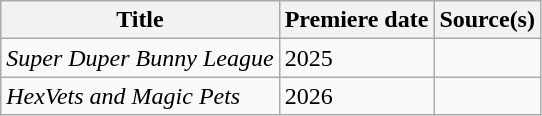<table class="wikitable sortable">
<tr>
<th>Title</th>
<th>Premiere date</th>
<th>Source(s)</th>
</tr>
<tr>
<td><em>Super Duper Bunny League</em></td>
<td>2025</td>
<td></td>
</tr>
<tr>
<td><em>HexVets and Magic Pets</em></td>
<td>2026</td>
<td></td>
</tr>
</table>
